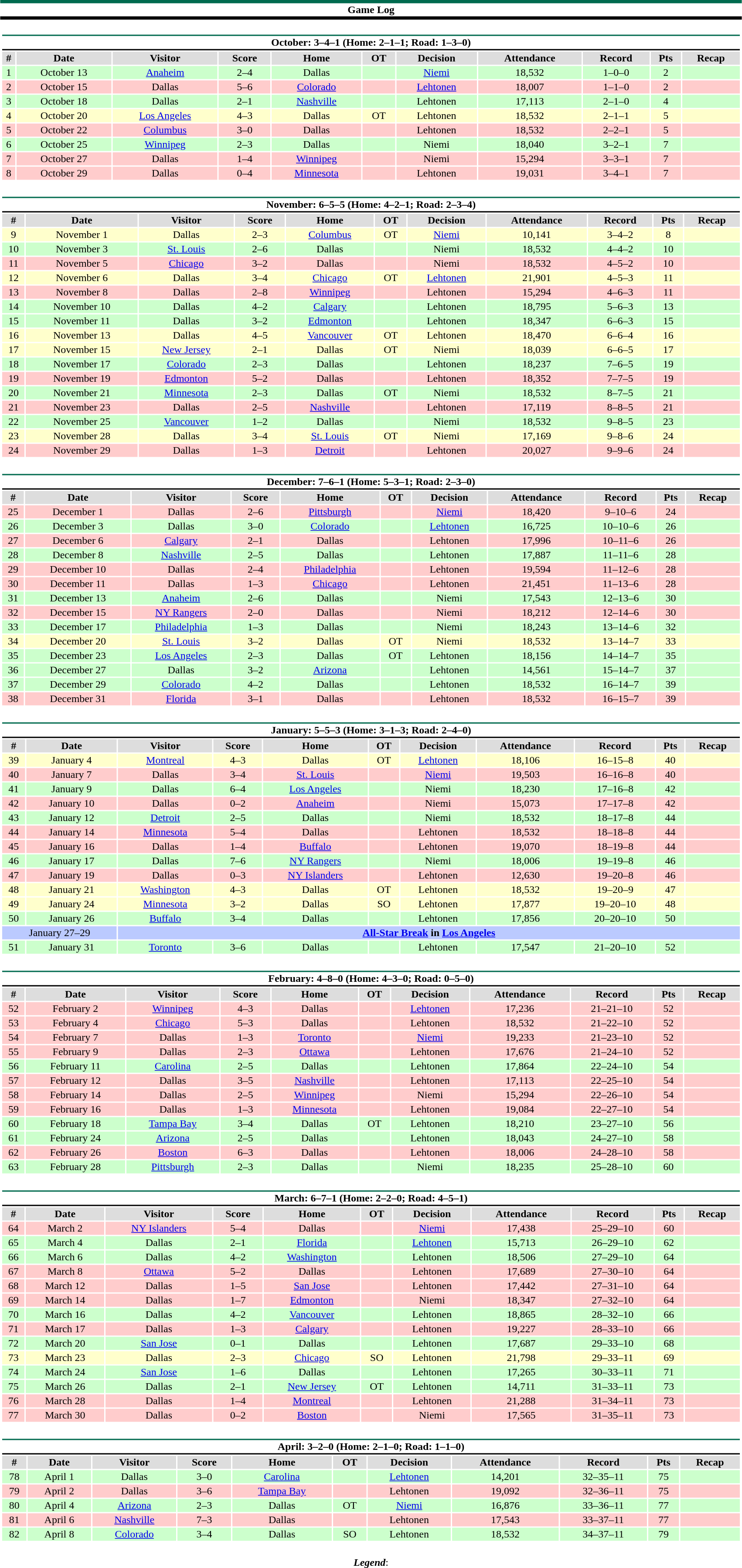<table class="toccolours" style="width:90%; clear:both; margin:1.5em auto; text-align:center;">
<tr>
<th colspan="12" style="background:#fff; border-top:#006A4E 5px solid; border-bottom:#000000 5px solid;">Game Log</th>
</tr>
<tr>
<td colspan=12><br><table class="toccolours collapsible collapsed" style="width:100%;">
<tr>
<th colspan="12" style="background:#fff; border-top:#006A4E 2px solid; border-bottom:#000000 2px solid;">October: 3–4–1 (Home: 2–1–1; Road: 1–3–0)</th>
</tr>
<tr style="background:#ddd;">
<th>#</th>
<th>Date</th>
<th>Visitor</th>
<th>Score</th>
<th>Home</th>
<th>OT</th>
<th>Decision</th>
<th>Attendance</th>
<th>Record</th>
<th>Pts</th>
<th>Recap</th>
</tr>
<tr style="background:#cfc;">
<td>1</td>
<td>October 13</td>
<td><a href='#'>Anaheim</a></td>
<td>2–4</td>
<td>Dallas</td>
<td></td>
<td><a href='#'>Niemi</a></td>
<td>18,532</td>
<td>1–0–0</td>
<td>2</td>
<td></td>
</tr>
<tr style="background:#fcc;">
<td>2</td>
<td>October 15</td>
<td>Dallas</td>
<td>5–6</td>
<td><a href='#'>Colorado</a></td>
<td></td>
<td><a href='#'>Lehtonen</a></td>
<td>18,007</td>
<td>1–1–0</td>
<td>2</td>
<td></td>
</tr>
<tr style="background:#cfc;">
<td>3</td>
<td>October 18</td>
<td>Dallas</td>
<td>2–1</td>
<td><a href='#'>Nashville</a></td>
<td></td>
<td>Lehtonen</td>
<td>17,113</td>
<td>2–1–0</td>
<td>4</td>
<td></td>
</tr>
<tr style="background:#ffc;">
<td>4</td>
<td>October 20</td>
<td><a href='#'>Los Angeles</a></td>
<td>4–3</td>
<td>Dallas</td>
<td>OT</td>
<td>Lehtonen</td>
<td>18,532</td>
<td>2–1–1</td>
<td>5</td>
<td></td>
</tr>
<tr style="background:#fcc;">
<td>5</td>
<td>October 22</td>
<td><a href='#'>Columbus</a></td>
<td>3–0</td>
<td>Dallas</td>
<td></td>
<td>Lehtonen</td>
<td>18,532</td>
<td>2–2–1</td>
<td>5</td>
<td></td>
</tr>
<tr style="background:#cfc;">
<td>6</td>
<td>October 25</td>
<td><a href='#'>Winnipeg</a></td>
<td>2–3</td>
<td>Dallas</td>
<td></td>
<td>Niemi</td>
<td>18,040</td>
<td>3–2–1</td>
<td>7</td>
<td></td>
</tr>
<tr style="background:#fcc;">
<td>7</td>
<td>October 27</td>
<td>Dallas</td>
<td>1–4</td>
<td><a href='#'>Winnipeg</a></td>
<td></td>
<td>Niemi</td>
<td>15,294</td>
<td>3–3–1</td>
<td>7</td>
<td></td>
</tr>
<tr style="background:#fcc;">
<td>8</td>
<td>October 29</td>
<td>Dallas</td>
<td>0–4</td>
<td><a href='#'>Minnesota</a></td>
<td></td>
<td>Lehtonen</td>
<td>19,031</td>
<td>3–4–1</td>
<td>7</td>
<td></td>
</tr>
</table>
</td>
</tr>
<tr>
<td colspan=12><br><table class="toccolours collapsible collapsed" style="width:100%;">
<tr>
<th colspan="12" style="background:#fff; border-top:#006A4E 2px solid; border-bottom:#000000 2px solid;">November: 6–5–5 (Home: 4–2–1; Road: 2–3–4)</th>
</tr>
<tr style="background:#ddd;">
<th>#</th>
<th>Date</th>
<th>Visitor</th>
<th>Score</th>
<th>Home</th>
<th>OT</th>
<th>Decision</th>
<th>Attendance</th>
<th>Record</th>
<th>Pts</th>
<th>Recap</th>
</tr>
<tr style="background:#ffc;">
<td>9</td>
<td>November 1</td>
<td>Dallas</td>
<td>2–3</td>
<td><a href='#'>Columbus</a></td>
<td>OT</td>
<td><a href='#'>Niemi</a></td>
<td>10,141</td>
<td>3–4–2</td>
<td>8</td>
<td></td>
</tr>
<tr style="background:#cfc;">
<td>10</td>
<td>November 3</td>
<td><a href='#'>St. Louis</a></td>
<td>2–6</td>
<td>Dallas</td>
<td></td>
<td>Niemi</td>
<td>18,532</td>
<td>4–4–2</td>
<td>10</td>
<td></td>
</tr>
<tr style="background:#fcc;">
<td>11</td>
<td>November 5</td>
<td><a href='#'>Chicago</a></td>
<td>3–2</td>
<td>Dallas</td>
<td></td>
<td>Niemi</td>
<td>18,532</td>
<td>4–5–2</td>
<td>10</td>
<td></td>
</tr>
<tr style="background:#ffc;">
<td>12</td>
<td>November 6</td>
<td>Dallas</td>
<td>3–4</td>
<td><a href='#'>Chicago</a></td>
<td>OT</td>
<td><a href='#'>Lehtonen</a></td>
<td>21,901</td>
<td>4–5–3</td>
<td>11</td>
<td></td>
</tr>
<tr style="background:#fcc;">
<td>13</td>
<td>November 8</td>
<td>Dallas</td>
<td>2–8</td>
<td><a href='#'>Winnipeg</a></td>
<td></td>
<td>Lehtonen</td>
<td>15,294</td>
<td>4–6–3</td>
<td>11</td>
<td></td>
</tr>
<tr style="background:#cfc;">
<td>14</td>
<td>November 10</td>
<td>Dallas</td>
<td>4–2</td>
<td><a href='#'>Calgary</a></td>
<td></td>
<td>Lehtonen</td>
<td>18,795</td>
<td>5–6–3</td>
<td>13</td>
<td></td>
</tr>
<tr style="background:#cfc;">
<td>15</td>
<td>November 11</td>
<td>Dallas</td>
<td>3–2</td>
<td><a href='#'>Edmonton</a></td>
<td></td>
<td>Lehtonen</td>
<td>18,347</td>
<td>6–6–3</td>
<td>15</td>
<td></td>
</tr>
<tr style="background:#ffc;">
<td>16</td>
<td>November 13</td>
<td>Dallas</td>
<td>4–5</td>
<td><a href='#'>Vancouver</a></td>
<td>OT</td>
<td>Lehtonen</td>
<td>18,470</td>
<td>6–6–4</td>
<td>16</td>
<td></td>
</tr>
<tr style="background:#ffc;">
<td>17</td>
<td>November 15</td>
<td><a href='#'>New Jersey</a></td>
<td>2–1</td>
<td>Dallas</td>
<td>OT</td>
<td>Niemi</td>
<td>18,039</td>
<td>6–6–5</td>
<td>17</td>
<td></td>
</tr>
<tr style="background:#cfc;">
<td>18</td>
<td>November 17</td>
<td><a href='#'>Colorado</a></td>
<td>2–3</td>
<td>Dallas</td>
<td></td>
<td>Lehtonen</td>
<td>18,237</td>
<td>7–6–5</td>
<td>19</td>
<td></td>
</tr>
<tr style="background:#fcc;">
<td>19</td>
<td>November 19</td>
<td><a href='#'>Edmonton</a></td>
<td>5–2</td>
<td>Dallas</td>
<td></td>
<td>Lehtonen</td>
<td>18,352</td>
<td>7–7–5</td>
<td>19</td>
<td></td>
</tr>
<tr style="background:#cfc;">
<td>20</td>
<td>November 21</td>
<td><a href='#'>Minnesota</a></td>
<td>2–3</td>
<td>Dallas</td>
<td>OT</td>
<td>Niemi</td>
<td>18,532</td>
<td>8–7–5</td>
<td>21</td>
<td></td>
</tr>
<tr style="background:#fcc;">
<td>21</td>
<td>November 23</td>
<td>Dallas</td>
<td>2–5</td>
<td><a href='#'>Nashville</a></td>
<td></td>
<td>Lehtonen</td>
<td>17,119</td>
<td>8–8–5</td>
<td>21</td>
<td></td>
</tr>
<tr style="background:#cfc;">
<td>22</td>
<td>November 25</td>
<td><a href='#'>Vancouver</a></td>
<td>1–2</td>
<td>Dallas</td>
<td></td>
<td>Niemi</td>
<td>18,532</td>
<td>9–8–5</td>
<td>23</td>
<td></td>
</tr>
<tr style="background:#ffc;">
<td>23</td>
<td>November 28</td>
<td>Dallas</td>
<td>3–4</td>
<td><a href='#'>St. Louis</a></td>
<td>OT</td>
<td>Niemi</td>
<td>17,169</td>
<td>9–8–6</td>
<td>24</td>
<td></td>
</tr>
<tr style="background:#fcc;">
<td>24</td>
<td>November 29</td>
<td>Dallas</td>
<td>1–3</td>
<td><a href='#'>Detroit</a></td>
<td></td>
<td>Lehtonen</td>
<td>20,027</td>
<td>9–9–6</td>
<td>24</td>
<td></td>
</tr>
</table>
</td>
</tr>
<tr>
<td colspan=12><br><table class="toccolours collapsible collapsed" style="width:100%;">
<tr>
<th colspan="12" style="background:#fff; border-top:#006A4E 2px solid; border-bottom:#000000 2px solid;">December: 7–6–1 (Home: 5–3–1; Road: 2–3–0)</th>
</tr>
<tr style="background:#ddd;">
<th>#</th>
<th>Date</th>
<th>Visitor</th>
<th>Score</th>
<th>Home</th>
<th>OT</th>
<th>Decision</th>
<th>Attendance</th>
<th>Record</th>
<th>Pts</th>
<th>Recap</th>
</tr>
<tr style="background:#fcc;">
<td>25</td>
<td>December 1</td>
<td>Dallas</td>
<td>2–6</td>
<td><a href='#'>Pittsburgh</a></td>
<td></td>
<td><a href='#'>Niemi</a></td>
<td>18,420</td>
<td>9–10–6</td>
<td>24</td>
<td></td>
</tr>
<tr style="background:#cfc;">
<td>26</td>
<td>December 3</td>
<td>Dallas</td>
<td>3–0</td>
<td><a href='#'>Colorado</a></td>
<td></td>
<td><a href='#'>Lehtonen</a></td>
<td>16,725</td>
<td>10–10–6</td>
<td>26</td>
<td></td>
</tr>
<tr style="background:#fcc;">
<td>27</td>
<td>December 6</td>
<td><a href='#'>Calgary</a></td>
<td>2–1</td>
<td>Dallas</td>
<td></td>
<td>Lehtonen</td>
<td>17,996</td>
<td>10–11–6</td>
<td>26</td>
<td></td>
</tr>
<tr style="background:#cfc;">
<td>28</td>
<td>December 8</td>
<td><a href='#'>Nashville</a></td>
<td>2–5</td>
<td>Dallas</td>
<td></td>
<td>Lehtonen</td>
<td>17,887</td>
<td>11–11–6</td>
<td>28</td>
<td></td>
</tr>
<tr style="background:#fcc;">
<td>29</td>
<td>December 10</td>
<td>Dallas</td>
<td>2–4</td>
<td><a href='#'>Philadelphia</a></td>
<td></td>
<td>Lehtonen</td>
<td>19,594</td>
<td>11–12–6</td>
<td>28</td>
<td></td>
</tr>
<tr style="background:#fcc;">
<td>30</td>
<td>December 11</td>
<td>Dallas</td>
<td>1–3</td>
<td><a href='#'>Chicago</a></td>
<td></td>
<td>Lehtonen</td>
<td>21,451</td>
<td>11–13–6</td>
<td>28</td>
<td></td>
</tr>
<tr style="background:#cfc;">
<td>31</td>
<td>December 13</td>
<td><a href='#'>Anaheim</a></td>
<td>2–6</td>
<td>Dallas</td>
<td></td>
<td>Niemi</td>
<td>17,543</td>
<td>12–13–6</td>
<td>30</td>
<td></td>
</tr>
<tr style="background:#fcc;">
<td>32</td>
<td>December 15</td>
<td><a href='#'>NY Rangers</a></td>
<td>2–0</td>
<td>Dallas</td>
<td></td>
<td>Niemi</td>
<td>18,212</td>
<td>12–14–6</td>
<td>30</td>
<td></td>
</tr>
<tr style="background:#cfc;">
<td>33</td>
<td>December 17</td>
<td><a href='#'>Philadelphia</a></td>
<td>1–3</td>
<td>Dallas</td>
<td></td>
<td>Niemi</td>
<td>18,243</td>
<td>13–14–6</td>
<td>32</td>
<td></td>
</tr>
<tr style="background:#ffc;">
<td>34</td>
<td>December 20</td>
<td><a href='#'>St. Louis</a></td>
<td>3–2</td>
<td>Dallas</td>
<td>OT</td>
<td>Niemi</td>
<td>18,532</td>
<td>13–14–7</td>
<td>33</td>
<td></td>
</tr>
<tr style="background:#cfc;">
<td>35</td>
<td>December 23</td>
<td><a href='#'>Los Angeles</a></td>
<td>2–3</td>
<td>Dallas</td>
<td>OT</td>
<td>Lehtonen</td>
<td>18,156</td>
<td>14–14–7</td>
<td>35</td>
<td></td>
</tr>
<tr style="background:#cfc;">
<td>36</td>
<td>December 27</td>
<td>Dallas</td>
<td>3–2</td>
<td><a href='#'>Arizona</a></td>
<td></td>
<td>Lehtonen</td>
<td>14,561</td>
<td>15–14–7</td>
<td>37</td>
<td></td>
</tr>
<tr style="background:#cfc;">
<td>37</td>
<td>December 29</td>
<td><a href='#'>Colorado</a></td>
<td>4–2</td>
<td>Dallas</td>
<td></td>
<td>Lehtonen</td>
<td>18,532</td>
<td>16–14–7</td>
<td>39</td>
<td></td>
</tr>
<tr style="background:#fcc;">
<td>38</td>
<td>December 31</td>
<td><a href='#'>Florida</a></td>
<td>3–1</td>
<td>Dallas</td>
<td></td>
<td>Lehtonen</td>
<td>18,532</td>
<td>16–15–7</td>
<td>39</td>
<td></td>
</tr>
</table>
</td>
</tr>
<tr>
<td colspan=12><br><table class="toccolours collapsible collapsed" style="width:100%;">
<tr>
<th colspan="12" style="background:#fff; border-top:#006A4E 2px solid; border-bottom:#000000 2px solid;">January: 5–5–3 (Home: 3–1–3; Road: 2–4–0)</th>
</tr>
<tr style="background:#ddd;">
<th>#</th>
<th>Date</th>
<th>Visitor</th>
<th>Score</th>
<th>Home</th>
<th>OT</th>
<th>Decision</th>
<th>Attendance</th>
<th>Record</th>
<th>Pts</th>
<th>Recap</th>
</tr>
<tr style="background:#ffc;">
<td>39</td>
<td>January 4</td>
<td><a href='#'>Montreal</a></td>
<td>4–3</td>
<td>Dallas</td>
<td>OT</td>
<td><a href='#'>Lehtonen</a></td>
<td>18,106</td>
<td>16–15–8</td>
<td>40</td>
<td></td>
</tr>
<tr style="background:#fcc;">
<td>40</td>
<td>January 7</td>
<td>Dallas</td>
<td>3–4</td>
<td><a href='#'>St. Louis</a></td>
<td></td>
<td><a href='#'>Niemi</a></td>
<td>19,503</td>
<td>16–16–8</td>
<td>40</td>
<td></td>
</tr>
<tr style="background:#cfc;">
<td>41</td>
<td>January 9</td>
<td>Dallas</td>
<td>6–4</td>
<td><a href='#'>Los Angeles</a></td>
<td></td>
<td>Niemi</td>
<td>18,230</td>
<td>17–16–8</td>
<td>42</td>
<td></td>
</tr>
<tr style="background:#fcc;">
<td>42</td>
<td>January 10</td>
<td>Dallas</td>
<td>0–2</td>
<td><a href='#'>Anaheim</a></td>
<td></td>
<td>Niemi</td>
<td>15,073</td>
<td>17–17–8</td>
<td>42</td>
<td></td>
</tr>
<tr style="background:#cfc;">
<td>43</td>
<td>January 12</td>
<td><a href='#'>Detroit</a></td>
<td>2–5</td>
<td>Dallas</td>
<td></td>
<td>Niemi</td>
<td>18,532</td>
<td>18–17–8</td>
<td>44</td>
<td></td>
</tr>
<tr style="background:#fcc;">
<td>44</td>
<td>January 14</td>
<td><a href='#'>Minnesota</a></td>
<td>5–4</td>
<td>Dallas</td>
<td></td>
<td>Lehtonen</td>
<td>18,532</td>
<td>18–18–8</td>
<td>44</td>
<td></td>
</tr>
<tr style="background:#fcc;">
<td>45</td>
<td>January 16</td>
<td>Dallas</td>
<td>1–4</td>
<td><a href='#'>Buffalo</a></td>
<td></td>
<td>Lehtonen</td>
<td>19,070</td>
<td>18–19–8</td>
<td>44</td>
<td></td>
</tr>
<tr style="background:#cfc;">
<td>46</td>
<td>January 17</td>
<td>Dallas</td>
<td>7–6</td>
<td><a href='#'>NY Rangers</a></td>
<td></td>
<td>Niemi</td>
<td>18,006</td>
<td>19–19–8</td>
<td>46</td>
<td></td>
</tr>
<tr style="background:#fcc;">
<td>47</td>
<td>January 19</td>
<td>Dallas</td>
<td>0–3</td>
<td><a href='#'>NY Islanders</a></td>
<td></td>
<td>Lehtonen</td>
<td>12,630</td>
<td>19–20–8</td>
<td>46</td>
<td></td>
</tr>
<tr style="background:#ffc;">
<td>48</td>
<td>January 21</td>
<td><a href='#'>Washington</a></td>
<td>4–3</td>
<td>Dallas</td>
<td>OT</td>
<td>Lehtonen</td>
<td>18,532</td>
<td>19–20–9</td>
<td>47</td>
<td></td>
</tr>
<tr style="background:#ffc;">
<td>49</td>
<td>January 24</td>
<td><a href='#'>Minnesota</a></td>
<td>3–2</td>
<td>Dallas</td>
<td>SO</td>
<td>Lehtonen</td>
<td>17,877</td>
<td>19–20–10</td>
<td>48</td>
<td></td>
</tr>
<tr style="background:#cfc;">
<td>50</td>
<td>January 26</td>
<td><a href='#'>Buffalo</a></td>
<td>3–4</td>
<td>Dallas</td>
<td></td>
<td>Lehtonen</td>
<td>17,856</td>
<td>20–20–10</td>
<td>50</td>
<td></td>
</tr>
<tr style="background:#bbcaff;">
<td colspan="2">January 27–29</td>
<td colspan="10"><strong><a href='#'>All-Star Break</a> in <a href='#'>Los Angeles</a></strong></td>
</tr>
<tr style="background:#cfc;">
<td>51</td>
<td>January 31</td>
<td><a href='#'>Toronto</a></td>
<td>3–6</td>
<td>Dallas</td>
<td></td>
<td>Lehtonen</td>
<td>17,547</td>
<td>21–20–10</td>
<td>52</td>
<td></td>
</tr>
</table>
</td>
</tr>
<tr>
<td colspan=12><br><table class="toccolours collapsible collapsed" style="width:100%;">
<tr>
<th colspan="12" style="background:#fff; border-top:#006A4E 2px solid; border-bottom:#000000 2px solid;">February: 4–8–0 (Home: 4–3–0; Road: 0–5–0)</th>
</tr>
<tr style="background:#ddd;">
<th>#</th>
<th>Date</th>
<th>Visitor</th>
<th>Score</th>
<th>Home</th>
<th>OT</th>
<th>Decision</th>
<th>Attendance</th>
<th>Record</th>
<th>Pts</th>
<th>Recap</th>
</tr>
<tr style="background:#fcc;">
<td>52</td>
<td>February 2</td>
<td><a href='#'>Winnipeg</a></td>
<td>4–3</td>
<td>Dallas</td>
<td></td>
<td><a href='#'>Lehtonen</a></td>
<td>17,236</td>
<td>21–21–10</td>
<td>52</td>
<td></td>
</tr>
<tr style="background:#fcc;">
<td>53</td>
<td>February 4</td>
<td><a href='#'>Chicago</a></td>
<td>5–3</td>
<td>Dallas</td>
<td></td>
<td>Lehtonen</td>
<td>18,532</td>
<td>21–22–10</td>
<td>52</td>
<td></td>
</tr>
<tr style="background:#fcc;">
<td>54</td>
<td>February 7</td>
<td>Dallas</td>
<td>1–3</td>
<td><a href='#'>Toronto</a></td>
<td></td>
<td><a href='#'>Niemi</a></td>
<td>19,233</td>
<td>21–23–10</td>
<td>52</td>
<td></td>
</tr>
<tr style="background:#fcc;">
<td>55</td>
<td>February 9</td>
<td>Dallas</td>
<td>2–3</td>
<td><a href='#'>Ottawa</a></td>
<td></td>
<td>Lehtonen</td>
<td>17,676</td>
<td>21–24–10</td>
<td>52</td>
<td></td>
</tr>
<tr style="background:#cfc;">
<td>56</td>
<td>February 11</td>
<td><a href='#'>Carolina</a></td>
<td>2–5</td>
<td>Dallas</td>
<td></td>
<td>Lehtonen</td>
<td>17,864</td>
<td>22–24–10</td>
<td>54</td>
<td></td>
</tr>
<tr style="background:#fcc;">
<td>57</td>
<td>February 12</td>
<td>Dallas</td>
<td>3–5</td>
<td><a href='#'>Nashville</a></td>
<td></td>
<td>Lehtonen</td>
<td>17,113</td>
<td>22–25–10</td>
<td>54</td>
<td></td>
</tr>
<tr style="background:#fcc;">
<td>58</td>
<td>February 14</td>
<td>Dallas</td>
<td>2–5</td>
<td><a href='#'>Winnipeg</a></td>
<td></td>
<td>Niemi</td>
<td>15,294</td>
<td>22–26–10</td>
<td>54</td>
<td></td>
</tr>
<tr style="background:#fcc;">
<td>59</td>
<td>February 16</td>
<td>Dallas</td>
<td>1–3</td>
<td><a href='#'>Minnesota</a></td>
<td></td>
<td>Lehtonen</td>
<td>19,084</td>
<td>22–27–10</td>
<td>54</td>
<td></td>
</tr>
<tr style="background:#cfc;">
<td>60</td>
<td>February 18</td>
<td><a href='#'>Tampa Bay</a></td>
<td>3–4</td>
<td>Dallas</td>
<td>OT</td>
<td>Lehtonen</td>
<td>18,210</td>
<td>23–27–10</td>
<td>56</td>
<td></td>
</tr>
<tr style="background:#cfc;">
<td>61</td>
<td>February 24</td>
<td><a href='#'>Arizona</a></td>
<td>2–5</td>
<td>Dallas</td>
<td></td>
<td>Lehtonen</td>
<td>18,043</td>
<td>24–27–10</td>
<td>58</td>
<td></td>
</tr>
<tr style="background:#fcc;">
<td>62</td>
<td>February 26</td>
<td><a href='#'>Boston</a></td>
<td>6–3</td>
<td>Dallas</td>
<td></td>
<td>Lehtonen</td>
<td>18,006</td>
<td>24–28–10</td>
<td>58</td>
<td></td>
</tr>
<tr style="background:#cfc;">
<td>63</td>
<td>February 28</td>
<td><a href='#'>Pittsburgh</a></td>
<td>2–3</td>
<td>Dallas</td>
<td></td>
<td>Niemi</td>
<td>18,235</td>
<td>25–28–10</td>
<td>60</td>
<td></td>
</tr>
</table>
</td>
</tr>
<tr>
<td colspan=12><br><table class="toccolours collapsible collapsed" style="width:100%;">
<tr>
<th colspan="12" style="background:#fff; border-top:#006A4E 2px solid; border-bottom:#000000 2px solid;">March: 6–7–1 (Home: 2–2–0; Road: 4–5–1)</th>
</tr>
<tr style="background:#ddd;">
<th>#</th>
<th>Date</th>
<th>Visitor</th>
<th>Score</th>
<th>Home</th>
<th>OT</th>
<th>Decision</th>
<th>Attendance</th>
<th>Record</th>
<th>Pts</th>
<th>Recap</th>
</tr>
<tr style="background:#fcc;">
<td>64</td>
<td>March 2</td>
<td><a href='#'>NY Islanders</a></td>
<td>5–4</td>
<td>Dallas</td>
<td></td>
<td><a href='#'>Niemi</a></td>
<td>17,438</td>
<td>25–29–10</td>
<td>60</td>
<td></td>
</tr>
<tr style="background:#cfc;">
<td>65</td>
<td>March 4</td>
<td>Dallas</td>
<td>2–1</td>
<td><a href='#'>Florida</a></td>
<td></td>
<td><a href='#'>Lehtonen</a></td>
<td>15,713</td>
<td>26–29–10</td>
<td>62</td>
<td></td>
</tr>
<tr style="background:#cfc;">
<td>66</td>
<td>March 6</td>
<td>Dallas</td>
<td>4–2</td>
<td><a href='#'>Washington</a></td>
<td></td>
<td>Lehtonen</td>
<td>18,506</td>
<td>27–29–10</td>
<td>64</td>
<td></td>
</tr>
<tr style="background:#fcc;">
<td>67</td>
<td>March 8</td>
<td><a href='#'>Ottawa</a></td>
<td>5–2</td>
<td>Dallas</td>
<td></td>
<td>Lehtonen</td>
<td>17,689</td>
<td>27–30–10</td>
<td>64</td>
<td></td>
</tr>
<tr style="background:#fcc;">
<td>68</td>
<td>March 12</td>
<td>Dallas</td>
<td>1–5</td>
<td><a href='#'>San Jose</a></td>
<td></td>
<td>Lehtonen</td>
<td>17,442</td>
<td>27–31–10</td>
<td>64</td>
<td></td>
</tr>
<tr style="background:#fcc;">
<td>69</td>
<td>March 14</td>
<td>Dallas</td>
<td>1–7</td>
<td><a href='#'>Edmonton</a></td>
<td></td>
<td>Niemi</td>
<td>18,347</td>
<td>27–32–10</td>
<td>64</td>
<td></td>
</tr>
<tr style="background:#cfc;">
<td>70</td>
<td>March 16</td>
<td>Dallas</td>
<td>4–2</td>
<td><a href='#'>Vancouver</a></td>
<td></td>
<td>Lehtonen</td>
<td>18,865</td>
<td>28–32–10</td>
<td>66</td>
<td></td>
</tr>
<tr style="background:#fcc;">
<td>71</td>
<td>March 17</td>
<td>Dallas</td>
<td>1–3</td>
<td><a href='#'>Calgary</a></td>
<td></td>
<td>Lehtonen</td>
<td>19,227</td>
<td>28–33–10</td>
<td>66</td>
<td></td>
</tr>
<tr style="background:#cfc;">
<td>72</td>
<td>March 20</td>
<td><a href='#'>San Jose</a></td>
<td>0–1</td>
<td>Dallas</td>
<td></td>
<td>Lehtonen</td>
<td>17,687</td>
<td>29–33–10</td>
<td>68</td>
<td></td>
</tr>
<tr style="background:#ffc;">
<td>73</td>
<td>March 23</td>
<td>Dallas</td>
<td>2–3</td>
<td><a href='#'>Chicago</a></td>
<td>SO</td>
<td>Lehtonen</td>
<td>21,798</td>
<td>29–33–11</td>
<td>69</td>
<td></td>
</tr>
<tr style="background:#cfc;">
<td>74</td>
<td>March 24</td>
<td><a href='#'>San Jose</a></td>
<td>1–6</td>
<td>Dallas</td>
<td></td>
<td>Lehtonen</td>
<td>17,265</td>
<td>30–33–11</td>
<td>71</td>
<td></td>
</tr>
<tr style="background:#cfc;">
<td>75</td>
<td>March 26</td>
<td>Dallas</td>
<td>2–1</td>
<td><a href='#'>New Jersey</a></td>
<td>OT</td>
<td>Lehtonen</td>
<td>14,711</td>
<td>31–33–11</td>
<td>73</td>
<td></td>
</tr>
<tr style="background:#fcc;">
<td>76</td>
<td>March 28</td>
<td>Dallas</td>
<td>1–4</td>
<td><a href='#'>Montreal</a></td>
<td></td>
<td>Lehtonen</td>
<td>21,288</td>
<td>31–34–11</td>
<td>73</td>
<td></td>
</tr>
<tr style="background:#fcc;">
<td>77</td>
<td>March 30</td>
<td>Dallas</td>
<td>0–2</td>
<td><a href='#'>Boston</a></td>
<td></td>
<td>Niemi</td>
<td>17,565</td>
<td>31–35–11</td>
<td>73</td>
<td></td>
</tr>
</table>
</td>
</tr>
<tr>
<td colspan=12><br><table class="toccolours collapsible collapsed" style="width:100%;">
<tr>
<th colspan="12" style="background:#fff; border-top:#006A4E 2px solid; border-bottom:#000000 2px solid;">April: 3–2–0 (Home: 2–1–0; Road: 1–1–0)</th>
</tr>
<tr style="background:#ddd;">
<th>#</th>
<th>Date</th>
<th>Visitor</th>
<th>Score</th>
<th>Home</th>
<th>OT</th>
<th>Decision</th>
<th>Attendance</th>
<th>Record</th>
<th>Pts</th>
<th>Recap</th>
</tr>
<tr style="background:#cfc;">
<td>78</td>
<td>April 1</td>
<td>Dallas</td>
<td>3–0</td>
<td><a href='#'>Carolina</a></td>
<td></td>
<td><a href='#'>Lehtonen</a></td>
<td>14,201</td>
<td>32–35–11</td>
<td>75</td>
<td></td>
</tr>
<tr style="background:#fcc;">
<td>79</td>
<td>April 2</td>
<td>Dallas</td>
<td>3–6</td>
<td><a href='#'>Tampa Bay</a></td>
<td></td>
<td>Lehtonen</td>
<td>19,092</td>
<td>32–36–11</td>
<td>75</td>
<td></td>
</tr>
<tr style="background:#cfc;">
<td>80</td>
<td>April 4</td>
<td><a href='#'>Arizona</a></td>
<td>2–3</td>
<td>Dallas</td>
<td>OT</td>
<td><a href='#'>Niemi</a></td>
<td>16,876</td>
<td>33–36–11</td>
<td>77</td>
<td></td>
</tr>
<tr style="background:#fcc;">
<td>81</td>
<td>April 6</td>
<td><a href='#'>Nashville</a></td>
<td>7–3</td>
<td>Dallas</td>
<td></td>
<td>Lehtonen</td>
<td>17,543</td>
<td>33–37–11</td>
<td>77</td>
<td></td>
</tr>
<tr style="background:#cfc;">
<td>82</td>
<td>April 8</td>
<td><a href='#'>Colorado</a></td>
<td>3–4</td>
<td>Dallas</td>
<td>SO</td>
<td>Lehtonen</td>
<td>18,532</td>
<td>34–37–11</td>
<td>79</td>
<td></td>
</tr>
</table>
</td>
</tr>
<tr>
<td colspan="11" style="text-align:center;"><br><strong><em>Legend</em></strong>:


</td>
</tr>
</table>
